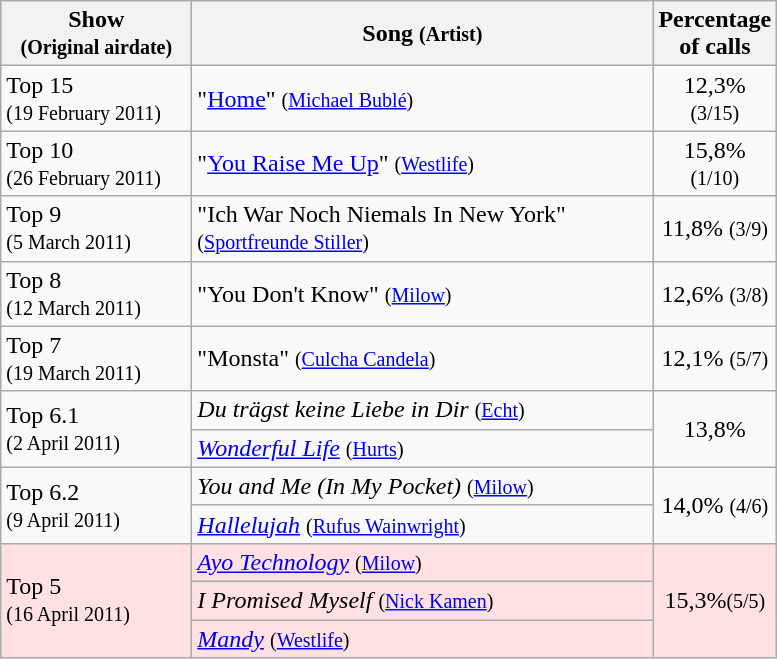<table class="wikitable">
<tr ">
<th style="width:120px;">Show<br><small>(Original airdate)</small></th>
<th style="width:300px;">Song <small>(Artist)</small></th>
<th style="width:28px;">Percentage of calls</th>
</tr>
<tr>
<td align="left">Top 15<br><small>(19 February 2011)</small></td>
<td align="left">"<a href='#'>Home</a>" <small>(<a href='#'>Michael Bublé</a>)</small></td>
<td style="text-align:center;">12,3% <small>(3/15)</small></td>
</tr>
<tr>
<td align="left">Top 10<br><small>(26 February 2011)</small></td>
<td align="left">"<a href='#'>You Raise Me Up</a>" <small>(<a href='#'>Westlife</a>)</small></td>
<td style="text-align:center;">15,8% <small>(1/10)</small></td>
</tr>
<tr>
<td align="left">Top 9<br><small>(5 March 2011)</small></td>
<td align="left">"Ich War Noch Niemals In New York" <small>(<a href='#'>Sportfreunde Stiller</a>)</small></td>
<td style="text-align:center;">11,8% <small>(3/9)</small></td>
</tr>
<tr>
<td align="left">Top 8<br><small>(12 March 2011)</small></td>
<td align="left">"You Don't Know" <small>(<a href='#'>Milow</a>)</small></td>
<td style="text-align:center;">12,6% <small>(3/8)</small></td>
</tr>
<tr>
<td align="left">Top 7<br><small>(19 March 2011)</small></td>
<td align="left">"Monsta" <small>(<a href='#'>Culcha Candela</a>)</small></td>
<td style="text-align:center;">12,1% <small>(5/7)</small></td>
</tr>
<tr>
<td align="left" rowspan="2">Top 6.1<br><small>(2 April 2011)</small></td>
<td align="left"><em>Du trägst keine Liebe in Dir</em> <small>(<a href='#'>Echt</a>)</small></td>
<td style="text-align:center;" rowspan=2>13,8%</td>
</tr>
<tr>
<td align="left"><em><a href='#'>Wonderful Life</a></em> <small>(<a href='#'>Hurts</a>)</small></td>
</tr>
<tr>
<td align="left" rowspan="2">Top 6.2<br><small>(9 April 2011)</small></td>
<td align="left"><em>You and Me (In My Pocket)</em> <small>(<a href='#'>Milow</a>)</small></td>
<td style="text-align:center;" rowspan="2">14,0% <small>(4/6)</small></td>
</tr>
<tr>
<td align="left"><em><a href='#'>Hallelujah</a></em> <small>(<a href='#'>Rufus Wainwright</a>)</small></td>
</tr>
<tr bgcolor="#ffe1e4">
<td align="left" rowspan="3">Top 5<br><small>(16 April 2011)</small></td>
<td align="left"><em><a href='#'>Ayo Technology</a></em> <small>(<a href='#'>Milow</a>)</small></td>
<td style="text-align:center;" rowspan=3>15,3%<small>(5/5)</small></td>
</tr>
<tr bgcolor="#ffe1e4">
<td align="left"><em>I Promised Myself</em> <small>(<a href='#'>Nick Kamen</a>)</small></td>
</tr>
<tr bgcolor="#ffe1e4">
<td align="left"><em><a href='#'>Mandy</a></em> <small>(<a href='#'>Westlife</a>)</small></td>
</tr>
</table>
